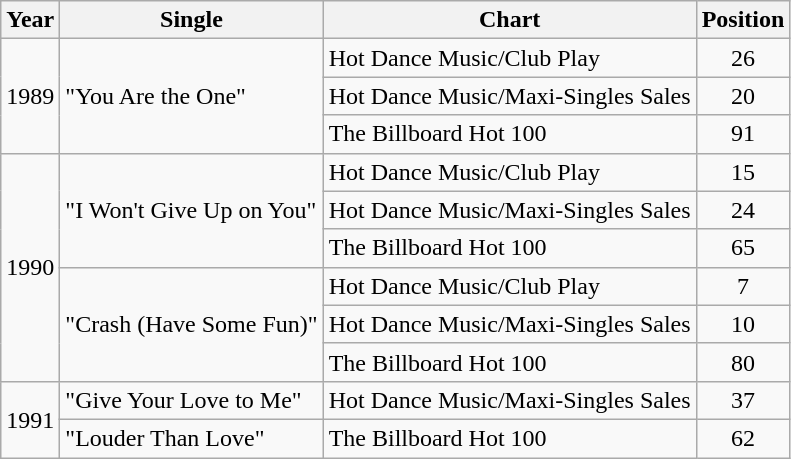<table class="wikitable">
<tr>
<th>Year</th>
<th>Single</th>
<th>Chart</th>
<th>Position</th>
</tr>
<tr>
<td rowspan="3">1989</td>
<td rowspan="3">"You Are the One"</td>
<td>Hot Dance Music/Club Play</td>
<td align="center">26</td>
</tr>
<tr>
<td>Hot Dance Music/Maxi-Singles Sales</td>
<td align="center">20</td>
</tr>
<tr>
<td>The Billboard Hot 100</td>
<td align="center">91</td>
</tr>
<tr>
<td rowspan="6">1990</td>
<td rowspan="3">"I Won't Give Up on You"</td>
<td>Hot Dance Music/Club Play</td>
<td align="center">15</td>
</tr>
<tr>
<td>Hot Dance Music/Maxi-Singles Sales</td>
<td align="center">24</td>
</tr>
<tr>
<td>The Billboard Hot 100</td>
<td align="center">65</td>
</tr>
<tr>
<td rowspan="3">"Crash (Have Some Fun)"</td>
<td>Hot Dance Music/Club Play</td>
<td align="center">7</td>
</tr>
<tr>
<td>Hot Dance Music/Maxi-Singles Sales</td>
<td align="center">10</td>
</tr>
<tr>
<td>The Billboard Hot 100</td>
<td align="center">80</td>
</tr>
<tr>
<td rowspan="2">1991</td>
<td>"Give Your Love to Me"</td>
<td>Hot Dance Music/Maxi-Singles Sales</td>
<td align="center">37</td>
</tr>
<tr>
<td>"Louder Than Love"</td>
<td>The Billboard Hot 100</td>
<td align="center">62</td>
</tr>
</table>
